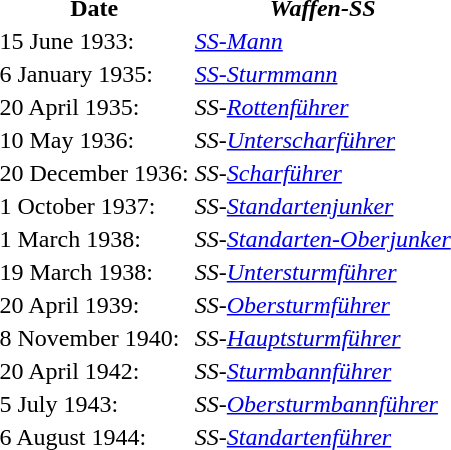<table>
<tr>
<th>Date</th>
<th><em>Waffen-SS</em></th>
</tr>
<tr>
<td>15 June 1933:</td>
<td><em><a href='#'>SS-Mann</a></em></td>
</tr>
<tr>
<td>6 January 1935:</td>
<td><em><a href='#'>SS-Sturmmann</a></em></td>
</tr>
<tr>
<td>20 April 1935:</td>
<td><em>SS-<a href='#'>Rottenführer</a></em></td>
</tr>
<tr>
<td>10 May 1936:</td>
<td><em>SS-<a href='#'>Unterscharführer</a></em></td>
</tr>
<tr>
<td>20 December 1936:</td>
<td><em>SS-<a href='#'>Scharführer</a></em></td>
</tr>
<tr>
<td>1 October 1937:</td>
<td><em>SS-<a href='#'>Standartenjunker</a></em></td>
</tr>
<tr>
<td>1 March 1938:</td>
<td><em>SS-<a href='#'>Standarten-Oberjunker</a></em></td>
</tr>
<tr>
<td>19 March 1938:</td>
<td><em>SS-<a href='#'>Untersturmführer</a></em></td>
</tr>
<tr>
<td>20 April 1939:</td>
<td><em>SS-<a href='#'>Obersturmführer</a></em></td>
</tr>
<tr>
<td>8 November 1940:</td>
<td><em>SS-<a href='#'>Hauptsturmführer</a></em></td>
</tr>
<tr>
<td>20 April 1942:</td>
<td><em>SS-<a href='#'>Sturmbannführer</a></em></td>
</tr>
<tr>
<td>5 July 1943:</td>
<td><em>SS-<a href='#'>Obersturmbannführer</a></em></td>
</tr>
<tr>
<td>6 August 1944:</td>
<td><em>SS-<a href='#'>Standartenführer</a></em></td>
</tr>
</table>
